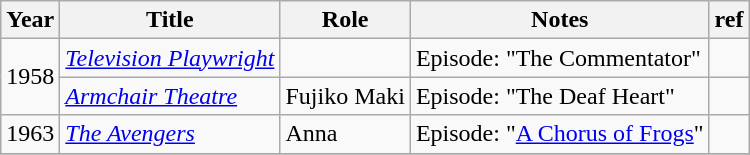<table class="wikitable sortable">
<tr>
<th>Year</th>
<th>Title</th>
<th>Role</th>
<th class="unsortable">Notes</th>
<th>ref</th>
</tr>
<tr>
<td rowspan="2">1958</td>
<td><em><a href='#'>Television Playwright</a></em></td>
<td></td>
<td>Episode: "The Commentator"</td>
<td></td>
</tr>
<tr>
<td><em><a href='#'>Armchair Theatre</a></em></td>
<td>Fujiko Maki</td>
<td>Episode: "The Deaf Heart"</td>
<td></td>
</tr>
<tr>
<td>1963</td>
<td><em><a href='#'>The Avengers</a></em></td>
<td>Anna</td>
<td>Episode: "<a href='#'>A Chorus of Frogs</a>"</td>
<td></td>
</tr>
<tr>
</tr>
</table>
